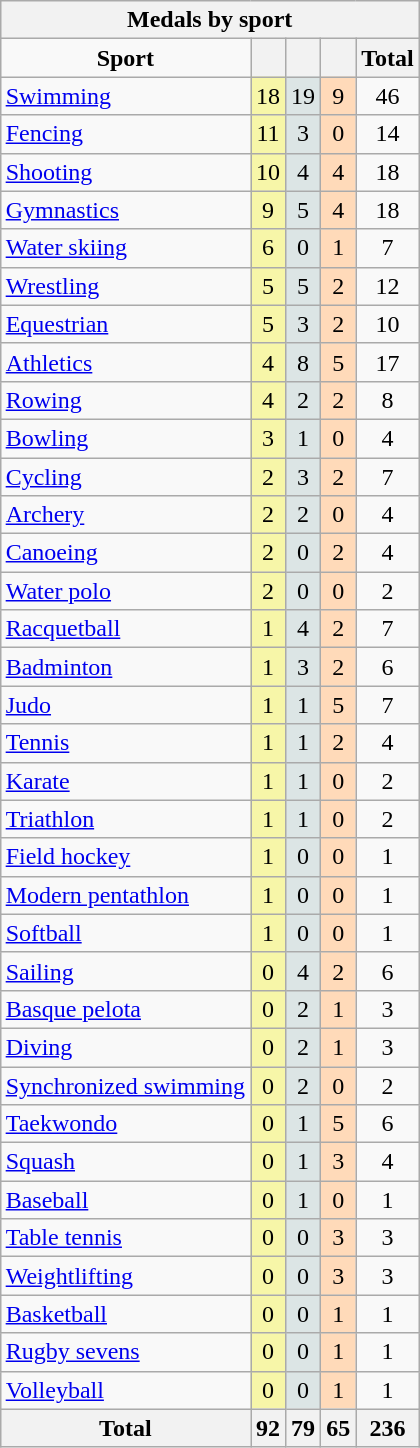<table class="wikitable"  style="float:right">
<tr>
<th colspan=5>Medals by sport</th>
</tr>
<tr align=center>
<td><strong>Sport</strong></td>
<th bgcolor=#f7f6a8></th>
<th bgcolor=#dce5e5></th>
<th bgcolor=#ffdab9></th>
<th>Total</th>
</tr>
<tr align=center>
<td align=left><a href='#'>Swimming</a></td>
<td bgcolor=#f7f6a8>18</td>
<td bgcolor=#dce5e5>19</td>
<td bgcolor=#ffdab9>9</td>
<td>46</td>
</tr>
<tr align=center>
<td align=left><a href='#'>Fencing</a></td>
<td bgcolor=#f7f6a8>11</td>
<td bgcolor=#dce5e5>3</td>
<td bgcolor=#ffdab9>0</td>
<td>14</td>
</tr>
<tr align=center>
<td align=left><a href='#'>Shooting</a></td>
<td bgcolor=#f7f6a8>10</td>
<td bgcolor=#dce5e5>4</td>
<td bgcolor=#ffdab9>4</td>
<td>18</td>
</tr>
<tr align=center>
<td align=left><a href='#'>Gymnastics</a></td>
<td bgcolor=#f7f6a8>9</td>
<td bgcolor=#dce5e5>5</td>
<td bgcolor=#ffdab9>4</td>
<td>18</td>
</tr>
<tr align=center>
<td align=left><a href='#'>Water skiing</a></td>
<td bgcolor=#f7f6a8>6</td>
<td bgcolor=#dce5e5>0</td>
<td bgcolor=#ffdab9>1</td>
<td>7</td>
</tr>
<tr align=center>
<td align=left><a href='#'>Wrestling</a></td>
<td bgcolor=#f7f6a8>5</td>
<td bgcolor=#dce5e5>5</td>
<td bgcolor=#ffdab9>2</td>
<td>12</td>
</tr>
<tr align=center>
<td align=left><a href='#'>Equestrian</a></td>
<td bgcolor=#f7f6a8>5</td>
<td bgcolor=#dce5e5>3</td>
<td bgcolor=#ffdab9>2</td>
<td>10</td>
</tr>
<tr align=center>
<td align=left><a href='#'>Athletics</a></td>
<td bgcolor=#f7f6a8>4</td>
<td bgcolor=#dce5e5>8</td>
<td bgcolor=#ffdab9>5</td>
<td>17</td>
</tr>
<tr align=center>
<td align=left><a href='#'>Rowing</a></td>
<td bgcolor=#f7f6a8>4</td>
<td bgcolor=#dce5e5>2</td>
<td bgcolor=#ffdab9>2</td>
<td>8</td>
</tr>
<tr align=center>
<td align=left><a href='#'>Bowling</a></td>
<td bgcolor=#f7f6a8>3</td>
<td bgcolor=#dce5e5>1</td>
<td bgcolor=#ffdab9>0</td>
<td>4</td>
</tr>
<tr align=center>
<td align=left><a href='#'>Cycling</a></td>
<td bgcolor=#f7f6a8>2</td>
<td bgcolor=#dce5e5>3</td>
<td bgcolor=#ffdab9>2</td>
<td>7</td>
</tr>
<tr align=center>
<td align=left><a href='#'>Archery</a></td>
<td bgcolor=#f7f6a8>2</td>
<td bgcolor=#dce5e5>2</td>
<td bgcolor=#ffdab9>0</td>
<td>4</td>
</tr>
<tr align=center>
<td align=left><a href='#'>Canoeing</a></td>
<td bgcolor=#f7f6a8>2</td>
<td bgcolor=#dce5e5>0</td>
<td bgcolor=#ffdab9>2</td>
<td>4</td>
</tr>
<tr align=center>
<td align=left><a href='#'>Water polo</a></td>
<td bgcolor=#f7f6a8>2</td>
<td bgcolor=#dce5e5>0</td>
<td bgcolor=#ffdab9>0</td>
<td>2</td>
</tr>
<tr align=center>
<td align=left><a href='#'>Racquetball</a></td>
<td bgcolor=#f7f6a8>1</td>
<td bgcolor=#dce5e5>4</td>
<td bgcolor=#ffdab9>2</td>
<td>7</td>
</tr>
<tr align=center>
<td align=left><a href='#'>Badminton</a></td>
<td bgcolor=#f7f6a8>1</td>
<td bgcolor=#dce5e5>3</td>
<td bgcolor=#ffdab9>2</td>
<td>6</td>
</tr>
<tr align=center>
<td align=left><a href='#'>Judo</a></td>
<td bgcolor=#f7f6a8>1</td>
<td bgcolor=#dce5e5>1</td>
<td bgcolor=#ffdab9>5</td>
<td>7</td>
</tr>
<tr align=center>
<td align=left><a href='#'>Tennis</a></td>
<td bgcolor=#f7f6a8>1</td>
<td bgcolor=#dce5e5>1</td>
<td bgcolor=#ffdab9>2</td>
<td>4</td>
</tr>
<tr align=center>
<td align=left><a href='#'>Karate</a></td>
<td bgcolor=#f7f6a8>1</td>
<td bgcolor=#dce5e5>1</td>
<td bgcolor=#ffdab9>0</td>
<td>2</td>
</tr>
<tr align=center>
<td align=left><a href='#'>Triathlon</a></td>
<td bgcolor=#f7f6a8>1</td>
<td bgcolor=#dce5e5>1</td>
<td bgcolor=#ffdab9>0</td>
<td>2</td>
</tr>
<tr align=center>
<td align=left><a href='#'>Field hockey</a></td>
<td bgcolor=#f7f6a8>1</td>
<td bgcolor=#dce5e5>0</td>
<td bgcolor=#ffdab9>0</td>
<td>1</td>
</tr>
<tr align=center>
<td align=left><a href='#'>Modern pentathlon</a></td>
<td bgcolor=#f7f6a8>1</td>
<td bgcolor=#dce5e5>0</td>
<td bgcolor=#ffdab9>0</td>
<td>1</td>
</tr>
<tr align=center>
<td align=left><a href='#'>Softball</a></td>
<td bgcolor=#f7f6a8>1</td>
<td bgcolor=#dce5e5>0</td>
<td bgcolor=#ffdab9>0</td>
<td>1</td>
</tr>
<tr align=center>
<td align=left><a href='#'>Sailing</a></td>
<td bgcolor=#f7f6a8>0</td>
<td bgcolor=#dce5e5>4</td>
<td bgcolor=#ffdab9>2</td>
<td>6</td>
</tr>
<tr align=center>
<td align=left><a href='#'>Basque pelota</a></td>
<td bgcolor=#f7f6a8>0</td>
<td bgcolor=#dce5e5>2</td>
<td bgcolor=#ffdab9>1</td>
<td>3</td>
</tr>
<tr align=center>
<td align=left><a href='#'>Diving</a></td>
<td bgcolor=#f7f6a8>0</td>
<td bgcolor=#dce5e5>2</td>
<td bgcolor=#ffdab9>1</td>
<td>3</td>
</tr>
<tr align=center>
<td align=left><a href='#'>Synchronized swimming</a></td>
<td bgcolor=#f7f6a8>0</td>
<td bgcolor=#dce5e5>2</td>
<td bgcolor=#ffdab9>0</td>
<td>2</td>
</tr>
<tr align=center>
<td align=left><a href='#'>Taekwondo</a></td>
<td bgcolor=#f7f6a8>0</td>
<td bgcolor=#dce5e5>1</td>
<td bgcolor=#ffdab9>5</td>
<td>6</td>
</tr>
<tr align=center>
<td align=left><a href='#'>Squash</a></td>
<td bgcolor=#f7f6a8>0</td>
<td bgcolor=#dce5e5>1</td>
<td bgcolor=#ffdab9>3</td>
<td>4</td>
</tr>
<tr align=center>
<td align=left><a href='#'>Baseball</a></td>
<td bgcolor=#f7f6a8>0</td>
<td bgcolor=#dce5e5>1</td>
<td bgcolor=#ffdab9>0</td>
<td>1</td>
</tr>
<tr align=center>
<td align=left><a href='#'>Table tennis</a></td>
<td bgcolor=#f7f6a8>0</td>
<td bgcolor=#dce5e5>0</td>
<td bgcolor=#ffdab9>3</td>
<td>3</td>
</tr>
<tr align=center>
<td align=left><a href='#'>Weightlifting</a></td>
<td bgcolor=#f7f6a8>0</td>
<td bgcolor=#dce5e5>0</td>
<td bgcolor=#ffdab9>3</td>
<td>3</td>
</tr>
<tr align=center>
<td align=left><a href='#'>Basketball</a></td>
<td bgcolor=#f7f6a8>0</td>
<td bgcolor=#dce5e5>0</td>
<td bgcolor=#ffdab9>1</td>
<td>1</td>
</tr>
<tr align=center>
<td align=left><a href='#'>Rugby sevens</a></td>
<td bgcolor=#f7f6a8>0</td>
<td bgcolor=#dce5e5>0</td>
<td bgcolor=#ffdab9>1</td>
<td>1</td>
</tr>
<tr align=center>
<td align=left><a href='#'>Volleyball</a></td>
<td bgcolor=#f7f6a8>0</td>
<td bgcolor=#dce5e5>0</td>
<td bgcolor=#ffdab9>1</td>
<td>1</td>
</tr>
<tr align=center>
<th bgcolor=#efefef>Total</th>
<th bgcolor=#f7f6a8>92</th>
<th bgcolor=#dce5e5>79</th>
<th bgcolor=#ffdab9>65</th>
<th>236</th>
</tr>
</table>
